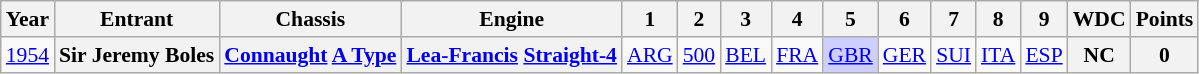<table class="wikitable" style="text-align:center; font-size:90%">
<tr>
<th>Year</th>
<th>Entrant</th>
<th>Chassis</th>
<th>Engine</th>
<th>1</th>
<th>2</th>
<th>3</th>
<th>4</th>
<th>5</th>
<th>6</th>
<th>7</th>
<th>8</th>
<th>9</th>
<th>WDC</th>
<th>Points</th>
</tr>
<tr>
<td><a href='#'>1954</a></td>
<th>Sir Jeremy Boles</th>
<th><a href='#'>Connaught</a> <a href='#'>A Type</a></th>
<th><a href='#'>Lea-Francis</a> <a href='#'>Straight-4</a></th>
<td><a href='#'>ARG</a></td>
<td><a href='#'>500</a></td>
<td><a href='#'>BEL</a></td>
<td><a href='#'>FRA</a></td>
<td style="background:#CFCFFF;"><a href='#'>GBR</a><br></td>
<td><a href='#'>GER</a></td>
<td><a href='#'>SUI</a></td>
<td><a href='#'>ITA</a></td>
<td><a href='#'>ESP</a></td>
<th>NC</th>
<th>0</th>
</tr>
</table>
